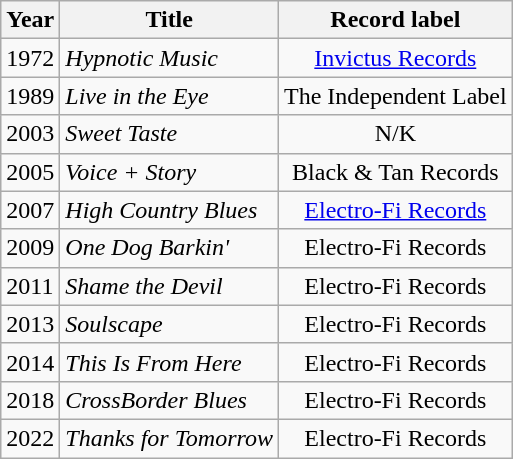<table class="wikitable sortable">
<tr>
<th>Year</th>
<th>Title</th>
<th>Record label</th>
</tr>
<tr>
<td>1972</td>
<td><em>Hypnotic Music</em></td>
<td style="text-align:center;"><a href='#'>Invictus Records</a></td>
</tr>
<tr>
<td>1989</td>
<td><em>Live in the Eye</em></td>
<td style="text-align:center;">The Independent Label</td>
</tr>
<tr>
<td>2003</td>
<td><em>Sweet Taste</em></td>
<td style="text-align:center;">N/K</td>
</tr>
<tr>
<td>2005</td>
<td><em>Voice + Story</em></td>
<td style="text-align:center;">Black & Tan Records</td>
</tr>
<tr>
<td>2007</td>
<td><em>High Country Blues</em></td>
<td style="text-align:center;"><a href='#'>Electro-Fi Records</a></td>
</tr>
<tr>
<td>2009</td>
<td><em>One Dog Barkin' </em></td>
<td style="text-align:center;">Electro-Fi Records</td>
</tr>
<tr>
<td>2011</td>
<td><em>Shame the Devil</em></td>
<td style="text-align:center;">Electro-Fi Records</td>
</tr>
<tr>
<td>2013</td>
<td><em>Soulscape</em></td>
<td style="text-align:center;">Electro-Fi Records</td>
</tr>
<tr>
<td>2014</td>
<td><em>This Is From Here</em></td>
<td style="text-align:center;">Electro-Fi Records</td>
</tr>
<tr>
<td>2018</td>
<td><em>CrossBorder Blues</em></td>
<td style="text-align:center;">Electro-Fi Records</td>
</tr>
<tr>
<td>2022</td>
<td><em>Thanks for Tomorrow</em></td>
<td style="text-align:center;">Electro-Fi Records</td>
</tr>
</table>
